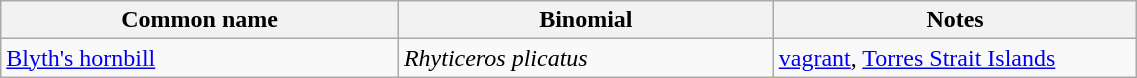<table style="width:60%;" class="wikitable">
<tr>
<th width=35%>Common name</th>
<th width=33%>Binomial</th>
<th width=32%>Notes</th>
</tr>
<tr>
<td><a href='#'>Blyth's hornbill</a></td>
<td><em>Rhyticeros plicatus</em></td>
<td><a href='#'>vagrant</a>, <a href='#'>Torres Strait Islands</a></td>
</tr>
</table>
